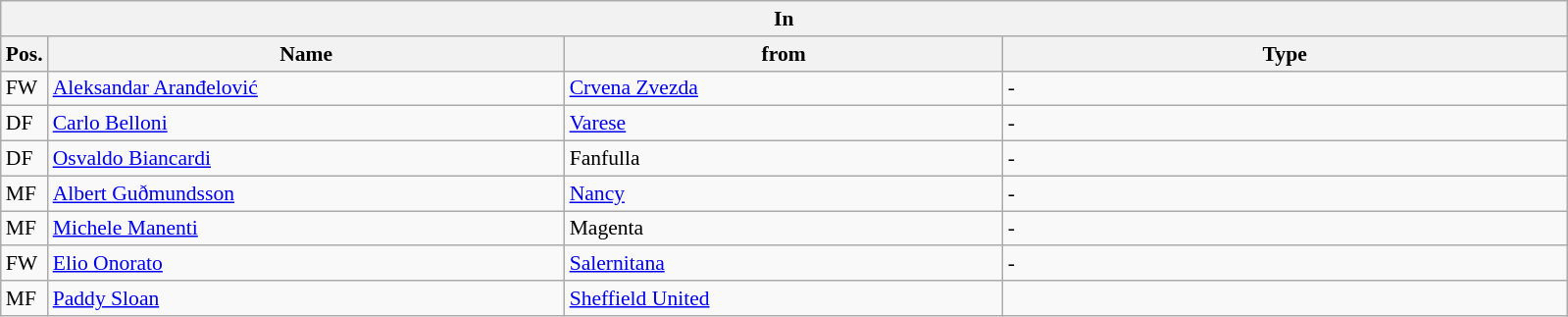<table class="wikitable" style="font-size:90%;">
<tr>
<th colspan="4">In</th>
</tr>
<tr>
<th width=3%>Pos.</th>
<th width=33%>Name</th>
<th width=28%>from</th>
<th width=36%>Type</th>
</tr>
<tr>
<td>FW</td>
<td><a href='#'>Aleksandar Aranđelović</a></td>
<td><a href='#'>Crvena Zvezda</a></td>
<td>-</td>
</tr>
<tr>
<td>DF</td>
<td><a href='#'>Carlo Belloni</a></td>
<td><a href='#'>Varese</a></td>
<td>-</td>
</tr>
<tr>
<td>DF</td>
<td><a href='#'>Osvaldo Biancardi</a></td>
<td>Fanfulla</td>
<td>-</td>
</tr>
<tr>
<td>MF</td>
<td><a href='#'>Albert Guðmundsson</a></td>
<td><a href='#'>Nancy</a></td>
<td>-</td>
</tr>
<tr>
<td>MF</td>
<td><a href='#'>Michele Manenti</a></td>
<td>Magenta</td>
<td>-</td>
</tr>
<tr>
<td>FW</td>
<td><a href='#'>Elio Onorato</a></td>
<td><a href='#'>Salernitana</a></td>
<td>-</td>
</tr>
<tr>
<td>MF</td>
<td><a href='#'>Paddy Sloan</a></td>
<td><a href='#'>Sheffield United</a></td>
<td></td>
</tr>
</table>
